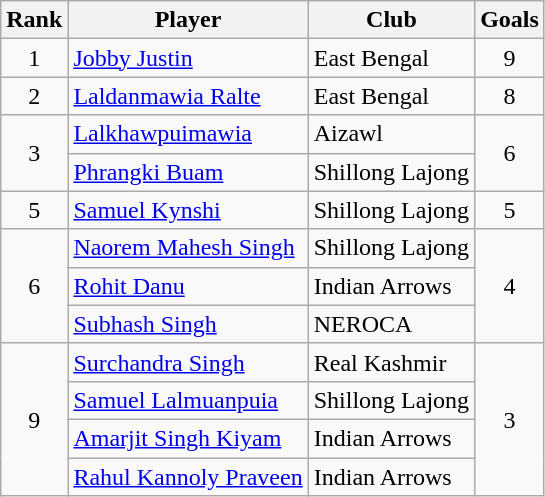<table class="wikitable" style="text-align:center">
<tr>
<th>Rank</th>
<th>Player</th>
<th>Club</th>
<th>Goals</th>
</tr>
<tr>
<td rowspan="1">1</td>
<td align="left"><a href='#'>Jobby Justin</a></td>
<td align="left">East Bengal</td>
<td rowspan="1">9</td>
</tr>
<tr>
<td rowspan="1">2</td>
<td align="left"><a href='#'>Laldanmawia Ralte</a></td>
<td align="left">East Bengal</td>
<td rowspan="1">8</td>
</tr>
<tr>
<td rowspan="2">3</td>
<td align="left"><a href='#'>Lalkhawpuimawia</a></td>
<td align="left">Aizawl</td>
<td rowspan="2">6</td>
</tr>
<tr>
<td align="left"><a href='#'>Phrangki Buam</a></td>
<td align="left">Shillong Lajong</td>
</tr>
<tr>
<td rowspan="1">5</td>
<td align="left"><a href='#'>Samuel Kynshi</a></td>
<td align="left">Shillong Lajong</td>
<td rowspan="1">5</td>
</tr>
<tr>
<td rowspan="3">6</td>
<td align="left"><a href='#'>Naorem Mahesh Singh</a></td>
<td align="left">Shillong Lajong</td>
<td rowspan="3">4</td>
</tr>
<tr>
<td align="left"><a href='#'>Rohit Danu</a></td>
<td align="left">Indian Arrows</td>
</tr>
<tr>
<td align="left"><a href='#'>Subhash Singh</a></td>
<td align="left">NEROCA</td>
</tr>
<tr>
<td rowspan="4">9</td>
<td align="left"><a href='#'>Surchandra Singh</a></td>
<td align="left">Real Kashmir</td>
<td rowspan="4">3</td>
</tr>
<tr>
<td align="left"><a href='#'>Samuel Lalmuanpuia</a></td>
<td align="left">Shillong Lajong</td>
</tr>
<tr>
<td align="left"><a href='#'>Amarjit Singh Kiyam</a></td>
<td align="left">Indian Arrows</td>
</tr>
<tr>
<td align="left"><a href='#'>Rahul Kannoly Praveen</a></td>
<td align="left">Indian Arrows</td>
</tr>
</table>
